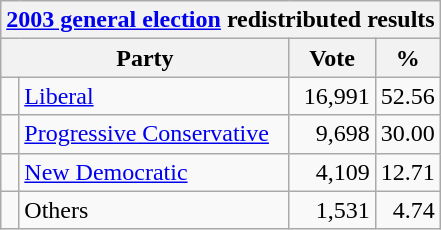<table class="wikitable">
<tr>
<th colspan="4"><a href='#'>2003 general election</a> redistributed results</th>
</tr>
<tr>
<th bgcolor="#DDDDFF" width="130px" colspan="2">Party</th>
<th bgcolor="#DDDDFF" width="50px">Vote</th>
<th bgcolor="#DDDDFF" width="30px">%</th>
</tr>
<tr>
<td> </td>
<td><a href='#'>Liberal</a></td>
<td align=right>16,991</td>
<td align=right>52.56</td>
</tr>
<tr>
<td> </td>
<td><a href='#'>Progressive Conservative</a></td>
<td align=right>9,698</td>
<td align=right>30.00</td>
</tr>
<tr>
<td> </td>
<td><a href='#'>New Democratic</a></td>
<td align=right>4,109</td>
<td align=right>12.71</td>
</tr>
<tr>
<td> </td>
<td>Others</td>
<td align=right>1,531</td>
<td align=right>4.74</td>
</tr>
</table>
